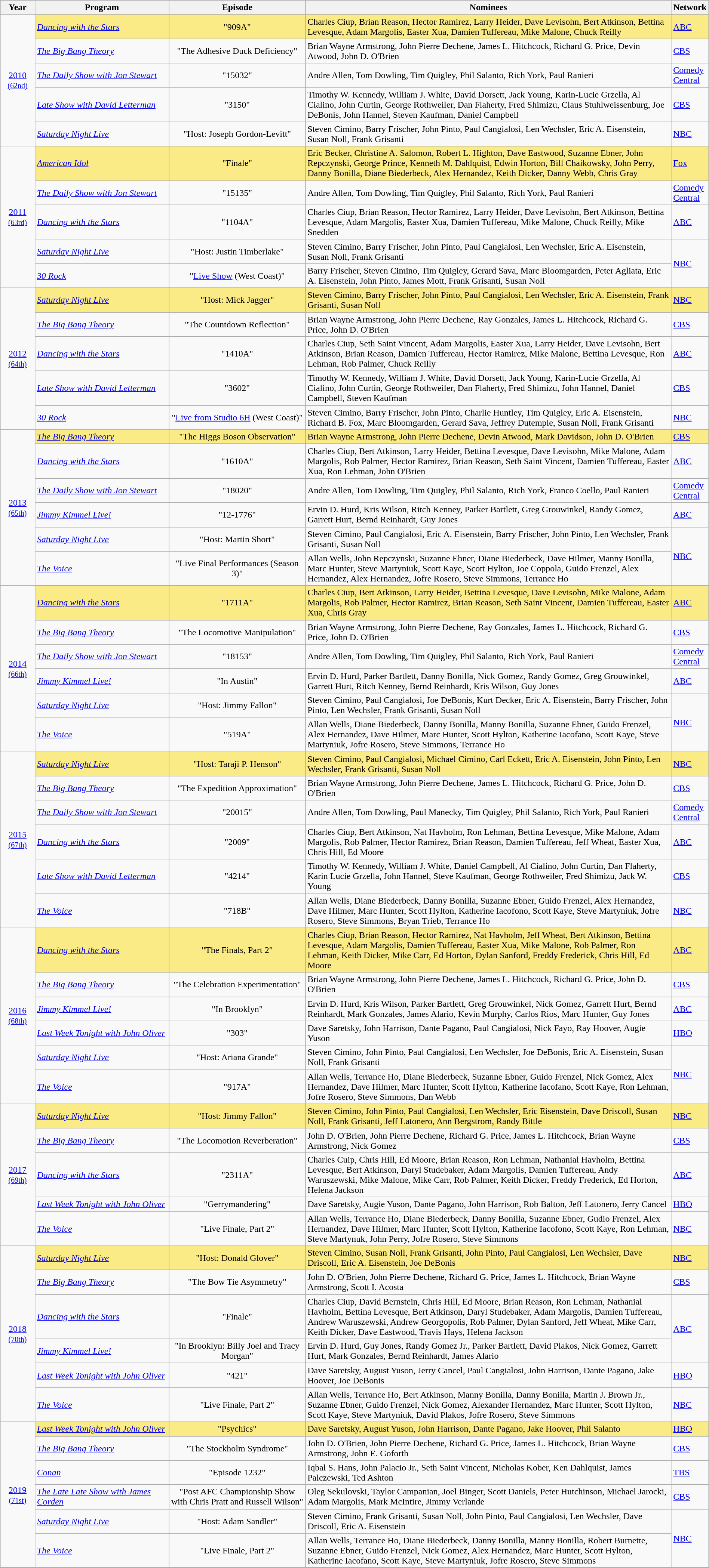<table class="wikitable" style="width:100%">
<tr bgcolor="#bebebe">
<th width="5%">Year</th>
<th width="20%">Program</th>
<th width="20%">Episode</th>
<th width="55%">Nominees</th>
<th width="5%">Network</th>
</tr>
<tr>
<td rowspan=6 style="text-align:center"><a href='#'>2010</a><br><small><a href='#'>(62nd)</a></small><br></td>
</tr>
<tr style="background:#FAEB86">
<td><em><a href='#'>Dancing with the Stars</a></em></td>
<td align=center>"909A"</td>
<td>Charles Ciup, Brian Reason, Hector Ramirez, Larry Heider, Dave Levisohn, Bert Atkinson, Bettina Levesque, Adam Margolis, Easter Xua, Damien Tuffereau, Mike Malone, Chuck Reilly</td>
<td><a href='#'>ABC</a></td>
</tr>
<tr>
<td><em><a href='#'>The Big Bang Theory</a></em></td>
<td align=center>"The Adhesive Duck Deficiency"</td>
<td>Brian Wayne Armstrong, John Pierre Dechene, James L. Hitchcock, Richard G. Price, Devin Atwood, John D. O'Brien</td>
<td><a href='#'>CBS</a></td>
</tr>
<tr>
<td><em><a href='#'>The Daily Show with Jon Stewart</a></em></td>
<td align=center>"15032"</td>
<td>Andre Allen, Tom Dowling, Tim Quigley, Phil Salanto, Rich York, Paul Ranieri</td>
<td><a href='#'>Comedy Central</a></td>
</tr>
<tr>
<td><em><a href='#'>Late Show with David Letterman</a></em></td>
<td align=center>"3150"</td>
<td>Timothy W. Kennedy, William J. White, David Dorsett, Jack Young, Karin-Lucie Grzella, Al Cialino, John Curtin, George Rothweiler, Dan Flaherty, Fred Shimizu, Claus Stuhlweissenburg, Joe DeBonis, John Hannel, Steven Kaufman, Daniel Campbell</td>
<td><a href='#'>CBS</a></td>
</tr>
<tr>
<td><em><a href='#'>Saturday Night Live</a></em></td>
<td align=center>"Host: Joseph Gordon-Levitt"</td>
<td>Steven Cimino, Barry Frischer, John Pinto, Paul Cangialosi, Len Wechsler, Eric A. Eisenstein, Susan Noll, Frank Grisanti</td>
<td><a href='#'>NBC</a></td>
</tr>
<tr>
<td rowspan=6 style="text-align:center"><a href='#'>2011</a><br><small><a href='#'>(63rd)</a></small><br></td>
</tr>
<tr style="background:#FAEB86">
<td><em><a href='#'>American Idol</a></em></td>
<td align=center>"Finale"</td>
<td>Eric Becker, Christine A. Salomon, Robert L. Highton, Dave Eastwood, Suzanne Ebner, John Repczynski, George Prince, Kenneth M. Dahlquist, Edwin Horton, Bill Chaikowsky, John Perry, Danny Bonilla, Diane Biederbeck, Alex Hernandez, Keith Dicker, Danny Webb, Chris Gray</td>
<td><a href='#'>Fox</a></td>
</tr>
<tr>
<td><em><a href='#'>The Daily Show with Jon Stewart</a></em></td>
<td align=center>"15135"</td>
<td>Andre Allen, Tom Dowling, Tim Quigley, Phil Salanto, Rich York, Paul Ranieri</td>
<td><a href='#'>Comedy Central</a></td>
</tr>
<tr>
<td><em><a href='#'>Dancing with the Stars</a></em></td>
<td align=center>"1104A"</td>
<td>Charles Ciup, Brian Reason, Hector Ramirez, Larry Heider, Dave Levisohn, Bert Atkinson, Bettina Levesque, Adam Margolis, Easter Xua, Damien Tuffereau, Mike Malone, Chuck Reilly, Mike Snedden</td>
<td><a href='#'>ABC</a></td>
</tr>
<tr>
<td><em><a href='#'>Saturday Night Live</a></em></td>
<td align=center>"Host: Justin Timberlake"</td>
<td>Steven Cimino, Barry Frischer, John Pinto, Paul Cangialosi, Len Wechsler, Eric A. Eisenstein, Susan Noll, Frank Grisanti</td>
<td rowspan=2><a href='#'>NBC</a></td>
</tr>
<tr>
<td><em><a href='#'>30 Rock</a></em></td>
<td align=center>"<a href='#'>Live Show</a> (West Coast)"</td>
<td>Barry Frischer, Steven Cimino, Tim Quigley, Gerard Sava, Marc Bloomgarden, Peter Agliata, Eric A. Eisenstein, John Pinto, James Mott, Frank Grisanti, Susan Noll</td>
</tr>
<tr>
<td rowspan=6 style="text-align:center"><a href='#'>2012</a><br><small><a href='#'>(64th)</a></small><br></td>
</tr>
<tr style="background:#FAEB86">
<td><em><a href='#'>Saturday Night Live</a></em></td>
<td align=center>"Host: Mick Jagger"</td>
<td>Steven Cimino, Barry Frischer, John Pinto, Paul Cangialosi, Len Wechsler, Eric A. Eisenstein,  Frank Grisanti, Susan Noll</td>
<td><a href='#'>NBC</a></td>
</tr>
<tr>
<td><em><a href='#'>The Big Bang Theory</a></em></td>
<td align=center>"The Countdown Reflection"</td>
<td>Brian Wayne Armstrong, John Pierre Dechene, Ray Gonzales, James L. Hitchcock, Richard G. Price, John D. O'Brien</td>
<td><a href='#'>CBS</a></td>
</tr>
<tr>
<td><em><a href='#'>Dancing with the Stars</a></em></td>
<td align=center>"1410A"</td>
<td>Charles Ciup, Seth Saint Vincent, Adam Margolis, Easter Xua, Larry Heider, Dave Levisohn, Bert Atkinson, Brian Reason, Damien Tuffereau, Hector Ramirez, Mike Malone, Bettina Levesque, Ron Lehman, Rob Palmer, Chuck Reilly</td>
<td><a href='#'>ABC</a></td>
</tr>
<tr>
<td><em><a href='#'>Late Show with David Letterman</a></em></td>
<td align=center>"3602"</td>
<td>Timothy W. Kennedy, William J. White, David Dorsett, Jack Young, Karin-Lucie Grzella, Al Cialino, John Curtin, George Rothweiler, Dan Flaherty, Fred Shimizu, John Hannel, Daniel Campbell, Steven Kaufman</td>
<td><a href='#'>CBS</a></td>
</tr>
<tr>
<td><em><a href='#'>30 Rock</a></em></td>
<td align=center>"<a href='#'>Live from Studio 6H</a> (West Coast)"</td>
<td>Steven Cimino, Barry Frischer, John Pinto, Charlie Huntley, Tim Quigley, Eric A. Eisenstein, Richard B. Fox, Marc Bloomgarden, Gerard Sava, Jeffrey Dutemple, Susan Noll, Frank Grisanti</td>
<td><a href='#'>NBC</a></td>
</tr>
<tr>
<td rowspan=7 style="text-align:center"><a href='#'>2013</a><br><small><a href='#'>(65th)</a></small><br></td>
</tr>
<tr style="background:#FAEB86">
<td><em><a href='#'>The Big Bang Theory</a></em></td>
<td align=center>"The Higgs Boson Observation"</td>
<td>Brian Wayne Armstrong, John Pierre Dechene, Devin Atwood, Mark Davidson, John D. O'Brien</td>
<td><a href='#'>CBS</a></td>
</tr>
<tr>
<td><em><a href='#'>Dancing with the Stars</a></em></td>
<td align=center>"1610A"</td>
<td>Charles Ciup, Bert Atkinson, Larry Heider, Bettina Levesque, Dave Levisohn, Mike Malone, Adam Margolis, Rob Palmer, Hector Ramirez, Brian Reason, Seth Saint Vincent, Damien Tuffereau, Easter Xua, Ron Lehman, John O'Brien</td>
<td><a href='#'>ABC</a></td>
</tr>
<tr>
<td><em><a href='#'>The Daily Show with Jon Stewart</a></em></td>
<td align=center>"18020"</td>
<td>Andre Allen, Tom Dowling, Tim Quigley, Phil Salanto, Rich York, Franco Coello, Paul Ranieri</td>
<td><a href='#'>Comedy Central</a></td>
</tr>
<tr>
<td><em><a href='#'>Jimmy Kimmel Live!</a></em></td>
<td align=center>"12-1776"</td>
<td>Ervin D. Hurd, Kris Wilson, Ritch Kenney, Parker Bartlett, Greg Grouwinkel, Randy Gomez, Garrett Hurt, Bernd Reinhardt,  Guy Jones</td>
<td><a href='#'>ABC</a></td>
</tr>
<tr>
<td><em><a href='#'>Saturday Night Live</a></em></td>
<td align=center>"Host: Martin Short"</td>
<td>Steven Cimino, Paul Cangialosi, Eric A. Eisenstein, Barry Frischer, John Pinto, Len Wechsler, Frank Grisanti, Susan Noll</td>
<td rowspan=2><a href='#'>NBC</a></td>
</tr>
<tr>
<td><em><a href='#'>The Voice</a></em></td>
<td align=center>"Live Final Performances (Season 3)"</td>
<td>Allan Wells, John Repczynski, Suzanne Ebner, Diane Biederbeck, Dave Hilmer, Manny Bonilla, Marc Hunter, Steve Martyniuk, Scott Kaye, Scott Hylton, Joe Coppola, Guido Frenzel, Alex Hernandez, Alex Hernandez, Jofre Rosero, Steve Simmons, Terrance Ho</td>
</tr>
<tr>
<td rowspan=7 style="text-align:center"><a href='#'>2014</a><br><small><a href='#'>(66th)</a></small><br></td>
</tr>
<tr style="background:#FAEB86">
<td><em><a href='#'>Dancing with the Stars</a></em></td>
<td align=center>"1711A"</td>
<td>Charles Ciup, Bert Atkinson, Larry Heider, Bettina Levesque, Dave Levisohn, Mike Malone, Adam Margolis, Rob Palmer, Hector Ramirez, Brian Reason, Seth Saint Vincent, Damien Tuffereau, Easter Xua, Chris Gray</td>
<td><a href='#'>ABC</a></td>
</tr>
<tr>
<td><em><a href='#'>The Big Bang Theory</a></em></td>
<td align=center>"The Locomotive Manipulation"</td>
<td>Brian Wayne Armstrong, John Pierre Dechene, Ray Gonzales, James L. Hitchcock, Richard G. Price, John D. O'Brien</td>
<td><a href='#'>CBS</a></td>
</tr>
<tr>
<td><em><a href='#'>The Daily Show with Jon Stewart</a></em></td>
<td align=center>"18153"</td>
<td>Andre Allen, Tom Dowling, Tim Quigley, Phil Salanto, Rich York, Paul Ranieri</td>
<td><a href='#'>Comedy Central</a></td>
</tr>
<tr>
<td><em><a href='#'>Jimmy Kimmel Live!</a></em></td>
<td align=center>"In Austin"</td>
<td>Ervin D. Hurd, Parker Bartlett, Danny Bonilla, Nick Gomez, Randy Gomez, Greg Grouwinkel, Garrett Hurt, Ritch Kenney, Bernd Reinhardt, Kris Wilson, Guy Jones</td>
<td><a href='#'>ABC</a></td>
</tr>
<tr>
<td><em><a href='#'>Saturday Night Live</a></em></td>
<td align=center>"Host: Jimmy Fallon"</td>
<td>Steven Cimino, Paul Cangialosi, Joe DeBonis, Kurt Decker, Eric A. Eisenstein, Barry Frischer, John Pinto, Len Wechsler, Frank Grisanti, Susan Noll</td>
<td rowspan=2><a href='#'>NBC</a></td>
</tr>
<tr>
<td><em><a href='#'>The Voice</a></em></td>
<td align=center>"519A"</td>
<td>Allan Wells, Diane Biederbeck, Danny Bonilla, Manny Bonilla, Suzanne Ebner, Guido Frenzel, Alex Hernandez, Dave Hilmer, Marc Hunter, Scott Hylton, Katherine Iacofano, Scott Kaye, Steve Martyniuk, Jofre Rosero, Steve Simmons, Terrance Ho</td>
</tr>
<tr>
<td rowspan=7 style="text-align:center"><a href='#'>2015</a><br><small><a href='#'>(67th)</a></small><br></td>
</tr>
<tr style="background:#FAEB86">
<td><em><a href='#'>Saturday Night Live</a></em></td>
<td align=center>"Host: Taraji P. Henson"</td>
<td>Steven Cimino, Paul Cangialosi, Michael Cimino, Carl Eckett, Eric A. Eisenstein, John Pinto, Len Wechsler, Frank Grisanti, Susan Noll</td>
<td><a href='#'>NBC</a></td>
</tr>
<tr>
<td><em><a href='#'>The Big Bang Theory</a></em></td>
<td align=center>"The Expedition Approximation"</td>
<td>Brian Wayne Armstrong, John Pierre Dechene, James L. Hitchcock, Richard G. Price, John D. O'Brien</td>
<td><a href='#'>CBS</a></td>
</tr>
<tr>
<td><em><a href='#'>The Daily Show with Jon Stewart</a></em></td>
<td align=center>"20015"</td>
<td>Andre Allen, Tom Dowling, Paul Manecky, Tim Quigley, Phil Salanto, Rich York, Paul Ranieri</td>
<td><a href='#'>Comedy Central</a></td>
</tr>
<tr>
<td><em><a href='#'>Dancing with the Stars</a></em></td>
<td align=center>"2009"</td>
<td>Charles Ciup, Bert Atkinson, Nat Havholm, Ron Lehman, Bettina Levesque, Mike Malone, Adam Margolis, Rob Palmer, Hector Ramirez, Brian Reason, Damien Tuffereau, Jeff Wheat, Easter Xua, Chris Hill, Ed Moore</td>
<td><a href='#'>ABC</a></td>
</tr>
<tr>
<td><em><a href='#'>Late Show with David Letterman</a></em></td>
<td align=center>"4214"</td>
<td>Timothy W. Kennedy, William J. White, Daniel Campbell, Al Cialino, John Curtin, Dan Flaherty, Karin Lucie Grzella, John Hannel, Steve Kaufman, George Rothweiler, Fred Shimizu, Jack W. Young</td>
<td><a href='#'>CBS</a></td>
</tr>
<tr>
<td><em><a href='#'>The Voice</a></em></td>
<td align=center>"718B"</td>
<td>Allan Wells, Diane Biederbeck, Danny Bonilla, Suzanne Ebner, Guido Frenzel, Alex Hernandez, Dave Hilmer, Marc Hunter, Scott Hylton, Katherine Iacofono, Scott Kaye, Steve Martyniuk, Jofre Rosero, Steve Simmons, Bryan Trieb, Terrance Ho</td>
<td><a href='#'>NBC</a></td>
</tr>
<tr>
<td rowspan=7 style="text-align:center"><a href='#'>2016</a><br><small><a href='#'>(68th)</a></small><br></td>
</tr>
<tr style="background:#FAEB86">
<td><em><a href='#'>Dancing with the Stars</a></em></td>
<td align=center>"The Finals, Part 2"</td>
<td>Charles Ciup, Brian Reason, Hector Ramirez, Nat Havholm, Jeff Wheat, Bert Atkinson, Bettina Levesque, Adam Margolis, Damien Tuffereau, Easter Xua, Mike Malone, Rob Palmer, Ron Lehman, Keith Dicker, Mike Carr, Ed Horton, Dylan Sanford, Freddy Frederick, Chris Hill, Ed Moore</td>
<td><a href='#'>ABC</a></td>
</tr>
<tr>
<td><em><a href='#'>The Big Bang Theory</a></em></td>
<td align=center>"The Celebration Experimentation"</td>
<td>Brian Wayne Armstrong, John Pierre Dechene, James L. Hitchcock, Richard G. Price, John D. O'Brien</td>
<td><a href='#'>CBS</a></td>
</tr>
<tr>
<td><em><a href='#'>Jimmy Kimmel Live!</a></em></td>
<td align=center>"In Brooklyn"</td>
<td>Ervin D. Hurd, Kris Wilson, Parker Bartlett, Greg Grouwinkel, Nick Gomez, Garrett Hurt, Bernd Reinhardt, Mark Gonzales, James Alario, Kevin Murphy, Carlos Rios, Marc Hunter, Guy Jones</td>
<td><a href='#'>ABC</a></td>
</tr>
<tr>
<td><em><a href='#'>Last Week Tonight with John Oliver</a></em></td>
<td align=center>"303"</td>
<td>Dave Saretsky, John Harrison, Dante Pagano, Paul Cangialosi, Nick Fayo, Ray Hoover, Augie Yuson</td>
<td><a href='#'>HBO</a></td>
</tr>
<tr>
<td><em><a href='#'>Saturday Night Live</a></em></td>
<td align=center>"Host: Ariana Grande"</td>
<td>Steven Cimino, John Pinto, Paul Cangialosi, Len Wechsler, Joe DeBonis, Eric A. Eisenstein, Susan Noll, Frank Grisanti</td>
<td rowspan=2><a href='#'>NBC</a></td>
</tr>
<tr>
<td><em><a href='#'>The Voice</a></em></td>
<td align=center>"917A"</td>
<td>Allan Wells, Terrance Ho, Diane Biederbeck, Suzanne Ebner, Guido Frenzel, Nick Gomez, Alex Hernandez, Dave Hilmer, Marc Hunter, Scott Hylton, Katherine Iacofano, Scott Kaye, Ron Lehman, Jofre Rosero, Steve Simmons, Dan Webb</td>
</tr>
<tr>
<td rowspan=6 style="text-align:center"><a href='#'>2017</a><br><small><a href='#'>(69th)</a></small><br></td>
</tr>
<tr style="background:#FAEB86">
<td><em><a href='#'>Saturday Night Live</a></em></td>
<td align=center>"Host: Jimmy Fallon"</td>
<td>Steven Cimino, John Pinto, Paul Cangialosi, Len Wechsler, Eric Eisenstein, Dave Driscoll, Susan Noll, Frank Grisanti, Jeff Latonero, Ann Bergstrom, Randy Bittle</td>
<td><a href='#'>NBC</a></td>
</tr>
<tr>
<td><em><a href='#'>The Big Bang Theory</a></em></td>
<td align=center>"The Locomotion Reverberation"</td>
<td>John D. O'Brien, John Pierre Dechene, Richard G. Price, James L. Hitchcock, Brian Wayne Armstrong, Nick Gomez</td>
<td><a href='#'>CBS</a></td>
</tr>
<tr>
<td><em><a href='#'>Dancing with the Stars</a></em></td>
<td align=center>"2311A"</td>
<td>Charles Cuip, Chris Hill, Ed Moore, Brian Reason, Ron Lehman, Nathanial Havholm, Bettina Levesque, Bert Atkinson, Daryl Studebaker, Adam Margolis, Damien Tuffereau, Andy Waruszewski, Mike Malone, Mike Carr, Rob Palmer, Keith Dicker, Freddy Frederick, Ed Horton, Helena Jackson</td>
<td><a href='#'>ABC</a></td>
</tr>
<tr>
<td><em><a href='#'>Last Week Tonight with John Oliver</a></em></td>
<td align=center>"Gerrymandering"</td>
<td>Dave Saretsky, Augie Yuson, Dante Pagano, John Harrison, Rob Balton, Jeff Latonero, Jerry Cancel</td>
<td><a href='#'>HBO</a></td>
</tr>
<tr>
<td><em><a href='#'>The Voice</a></em></td>
<td align=center>"Live Finale, Part 2"</td>
<td>Allan Wells, Terrance Ho, Diane Biederbeck, Danny Bonilla, Suzanne Ebner, Gudio Frenzel, Alex Hernandez, Dave Hilmer, Marc Hunter, Scott Hylton, Katherine Iacofono, Scott Kaye, Ron Lehman, Steve Martynuk, John Perry, Jofre Rosero, Steve Simmons</td>
<td><a href='#'>NBC</a></td>
</tr>
<tr>
<td rowspan=7 style="text-align:center"><a href='#'>2018</a><br><small><a href='#'>(70th)</a></small><br></td>
</tr>
<tr style="background:#FAEB86">
<td><em><a href='#'>Saturday Night Live</a></em></td>
<td align=center>"Host: Donald Glover"</td>
<td>Steven Cimino, Susan Noll, Frank Grisanti, John Pinto, Paul Cangialosi, Len Wechsler, Dave Driscoll, Eric A. Eisenstein, Joe DeBonis</td>
<td><a href='#'>NBC</a></td>
</tr>
<tr>
<td><em><a href='#'>The Big Bang Theory</a></em></td>
<td align=center>"The Bow Tie Asymmetry"</td>
<td>John D. O'Brien, John Pierre Dechene, Richard G. Price, James L. Hitchcock, Brian Wayne Armstrong, Scott I. Acosta</td>
<td><a href='#'>CBS</a></td>
</tr>
<tr>
<td><em><a href='#'>Dancing with the Stars</a></em></td>
<td align=center>"Finale"</td>
<td>Charles Ciup, David Bernstein, Chris Hill, Ed Moore, Brian Reason, Ron Lehman, Nathanial Havholm, Bettina Levesque, Bert Atkinson, Daryl Studebaker, Adam Margolis, Damien Tuffereau, Andrew Waruszewski, Andrew Georgopolis, Rob Palmer, Dylan Sanford, Jeff Wheat, Mike Carr, Keith Dicker, Dave Eastwood, Travis Hays, Helena Jackson</td>
<td rowspan=2><a href='#'>ABC</a></td>
</tr>
<tr>
<td><em><a href='#'>Jimmy Kimmel Live!</a></em></td>
<td align=center>"In Brooklyn: Billy Joel and Tracy Morgan"</td>
<td>Ervin D. Hurd, Guy Jones, Randy Gomez Jr., Parker Bartlett, David Plakos, Nick Gomez, Garrett Hurt, Mark Gonzales, Bernd Reinhardt, James Alario</td>
</tr>
<tr>
<td><em><a href='#'>Last Week Tonight with John Oliver</a></em></td>
<td align=center>"421"</td>
<td>Dave Saretsky, August Yuson, Jerry Cancel, Paul Cangialosi, John Harrison, Dante Pagano, Jake Hoover, Joe DeBonis</td>
<td><a href='#'>HBO</a></td>
</tr>
<tr>
<td><em><a href='#'>The Voice</a></em></td>
<td align=center>"Live Finale, Part 2"</td>
<td>Allan Wells, Terrance Ho, Bert Atkinson, Manny Bonilla, Danny Bonilla, Martin J. Brown Jr., Suzanne Ebner, Guido Frenzel, Nick Gomez, Alexander Hernandez, Marc Hunter, Scott Hylton, Scott Kaye, Steve Martyniuk, David Plakos, Jofre Rosero, Steve Simmons</td>
<td><a href='#'>NBC</a></td>
</tr>
<tr>
<td rowspan=7 style="text-align:center"><a href='#'>2019</a><br><small><a href='#'>(71st)</a></small><br></td>
</tr>
<tr style="background:#FAEB86">
<td><em><a href='#'>Last Week Tonight with John Oliver</a></em></td>
<td align=center>"Psychics"</td>
<td>Dave Saretsky, August Yuson, John Harrison, Dante Pagano, Jake Hoover, Phil Salanto</td>
<td><a href='#'>HBO</a></td>
</tr>
<tr>
<td><em><a href='#'>The Big Bang Theory</a></em></td>
<td align=center>"The Stockholm Syndrome"</td>
<td>John D. O'Brien, John Pierre Dechene, Richard G. Price, James L. Hitchcock, Brian Wayne Armstrong, John E. Goforth</td>
<td><a href='#'>CBS</a></td>
</tr>
<tr>
<td><em><a href='#'>Conan</a></em></td>
<td align=center>"Episode 1232"</td>
<td>Iqbal S. Hans, John Palacio Jr., Seth Saint Vincent, Nicholas Kober, Ken Dahlquist, James Palczewski, Ted Ashton</td>
<td><a href='#'>TBS</a></td>
</tr>
<tr>
<td><em><a href='#'>The Late Late Show with James Corden</a></em></td>
<td align=center>"Post AFC Championship Show with Chris Pratt and Russell Wilson"</td>
<td>Oleg Sekulovski, Taylor Campanian, Joel Binger, Scott Daniels, Peter Hutchinson, Michael Jarocki, Adam Margolis, Mark McIntire, Jimmy Verlande</td>
<td><a href='#'>CBS</a></td>
</tr>
<tr>
<td><em><a href='#'>Saturday Night Live</a></em></td>
<td align=center>"Host: Adam Sandler"</td>
<td>Steven Cimino, Frank Grisanti, Susan Noll, John Pinto, Paul Cangialosi, Len Wechsler, Dave Driscoll, Eric A. Eisenstein</td>
<td rowspan="2"><a href='#'>NBC</a></td>
</tr>
<tr>
<td><em><a href='#'>The Voice</a></em></td>
<td align=center>"Live Finale, Part 2"</td>
<td>Allan Wells, Terrance Ho, Diane Biederbeck, Danny Bonilla, Manny Bonilla, Robert Burnette, Suzanne Ebner, Guido Frenzel, Nick Gomez, Alex Hernandez, Marc Hunter, Scott Hylton, Katherine Iacofano, Scott Kaye, Steve Martyniuk, Jofre Rosero, Steve Simmons</td>
</tr>
</table>
